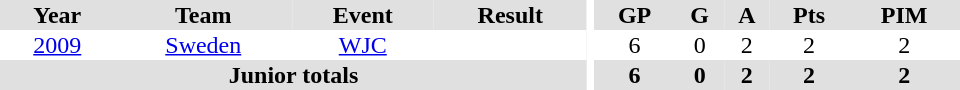<table border="0" cellpadding="1" cellspacing="0" ID="Table3" style="text-align:center; width:40em">
<tr ALIGN="center" bgcolor="#e0e0e0">
<th>Year</th>
<th>Team</th>
<th>Event</th>
<th>Result</th>
<th rowspan="99" bgcolor="#ffffff"></th>
<th>GP</th>
<th>G</th>
<th>A</th>
<th>Pts</th>
<th>PIM</th>
</tr>
<tr ALIGN="center">
<td><a href='#'>2009</a></td>
<td><a href='#'>Sweden</a></td>
<td><a href='#'>WJC</a></td>
<td></td>
<td>6</td>
<td>0</td>
<td>2</td>
<td>2</td>
<td>2</td>
</tr>
<tr bgcolor="#e0e0e0">
<th colspan="4">Junior totals</th>
<th>6</th>
<th>0</th>
<th>2</th>
<th>2</th>
<th>2</th>
</tr>
</table>
